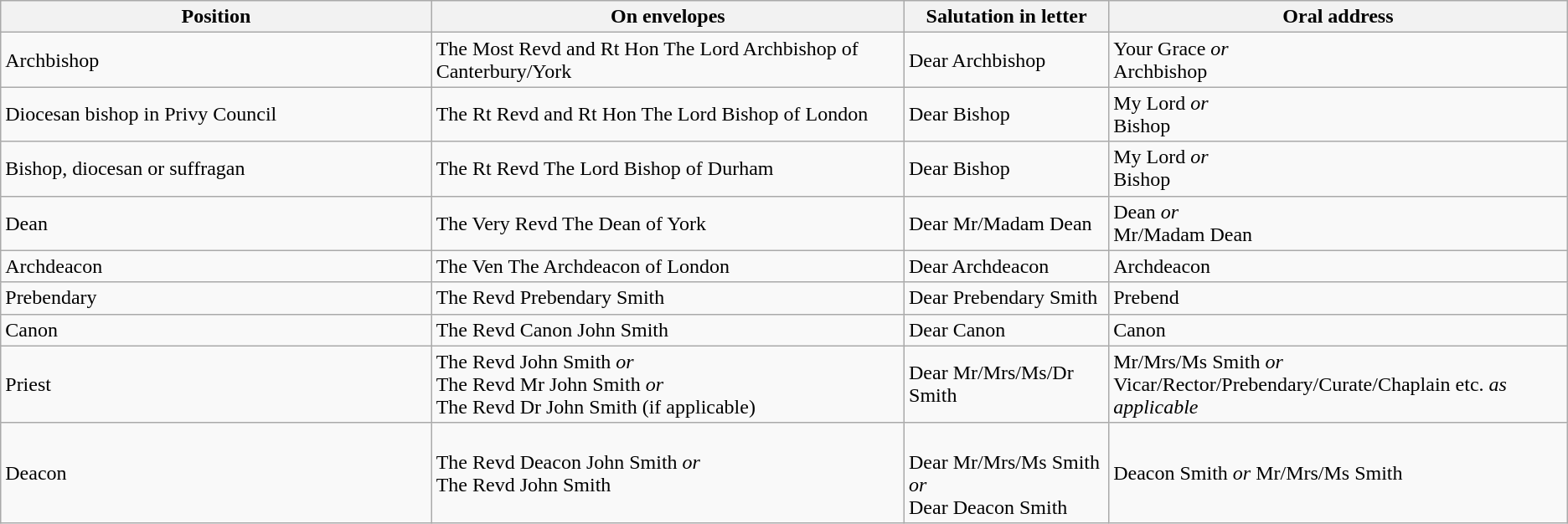<table class="wikitable">
<tr>
<th width=27.5%>Position</th>
<th>On envelopes</th>
<th>Salutation in letter</th>
<th>Oral address</th>
</tr>
<tr>
<td>Archbishop</td>
<td>The Most Revd and Rt Hon The Lord Archbishop of Canterbury/York</td>
<td>Dear Archbishop</td>
<td>Your Grace <em>or</em><br>Archbishop</td>
</tr>
<tr>
<td>Diocesan bishop in Privy Council</td>
<td>The Rt Revd and Rt Hon The Lord Bishop of London</td>
<td>Dear Bishop</td>
<td>My Lord <em>or</em> <br>Bishop</td>
</tr>
<tr>
<td>Bishop, diocesan or suffragan</td>
<td>The Rt Revd The Lord Bishop of Durham</td>
<td>Dear Bishop</td>
<td>My Lord <em>or</em><br>Bishop</td>
</tr>
<tr>
<td>Dean</td>
<td>The Very Revd The Dean of York</td>
<td>Dear Mr/Madam Dean</td>
<td>Dean <em>or</em><br>Mr/Madam Dean</td>
</tr>
<tr>
<td>Archdeacon</td>
<td>The Ven The Archdeacon of London</td>
<td>Dear Archdeacon</td>
<td>Archdeacon</td>
</tr>
<tr>
<td>Prebendary</td>
<td>The Revd Prebendary Smith</td>
<td>Dear Prebendary Smith</td>
<td>Prebend</td>
</tr>
<tr>
<td>Canon</td>
<td>The Revd Canon John Smith</td>
<td>Dear Canon</td>
<td>Canon</td>
</tr>
<tr>
<td>Priest</td>
<td>The Revd John Smith <em>or</em> <br> The Revd Mr John Smith <em>or</em> <br> The Revd Dr John Smith (if applicable)</td>
<td>Dear Mr/Mrs/Ms/Dr Smith</td>
<td>Mr/Mrs/Ms Smith <em>or</em><br>Vicar/Rector/Prebendary/Curate/Chaplain etc. <em>as applicable</em></td>
</tr>
<tr>
<td>Deacon</td>
<td>The Revd Deacon John Smith <em>or</em><br> The Revd John Smith</td>
<td><br>Dear Mr/Mrs/Ms Smith <em>or</em><br>Dear Deacon Smith</td>
<td>Deacon Smith <em>or</em> Mr/Mrs/Ms Smith</td>
</tr>
</table>
